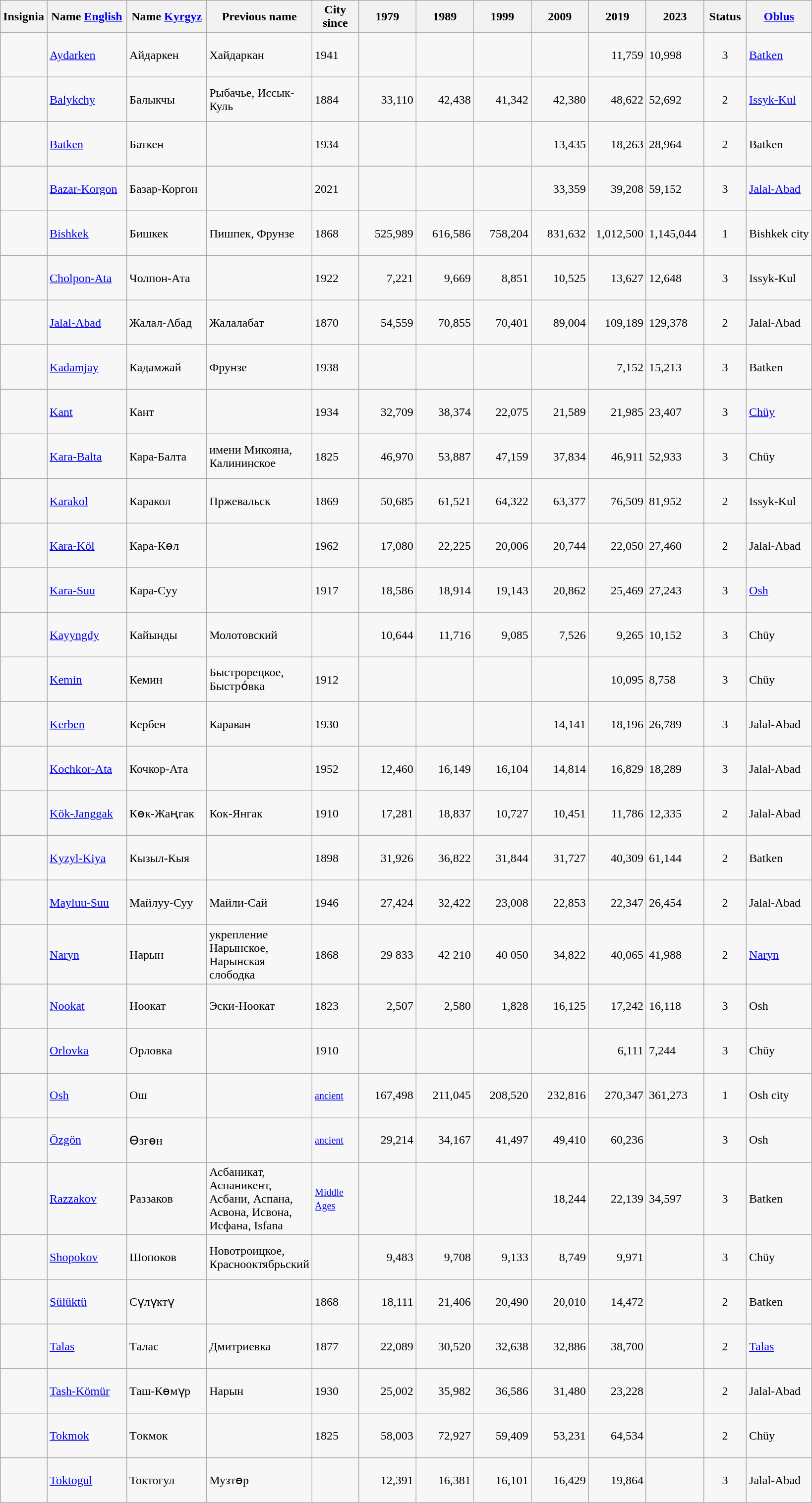<table class="wikitable sortable" style="background: #F7F7F7" border=0>
<tr ---->
<th style="width:50px">Insignia</th>
<th style="width:100px">Name <a href='#'>English</a></th>
<th style="width:100px">Name <a href='#'>Kyrgyz</a></th>
<th style="width:100px">Previous name</th>
<th style="width:55px">City since</th>
<th style="width:70px">1979</th>
<th style="width:70px">1989</th>
<th style="width:70px">1999</th>
<th style="width:70px">2009</th>
<th style="width:70px">2019</th>
<th style="width:70px">2023</th>
<th style="width:50px">Status</th>
<th><a href='#'>Oblus</a></th>
</tr>
<tr ---- style="height:60px">
<td></td>
<td><a href='#'>Aydarken</a></td>
<td>Айдаркен</td>
<td>Хайдаркан</td>
<td>1941</td>
<td align=right></td>
<td align=right></td>
<td align=right></td>
<td align=right></td>
<td align=right>11,759</td>
<td>10,998</td>
<td align="center">3</td>
<td><a href='#'>Batken</a></td>
</tr>
<tr style="height:60px">
<td></td>
<td><a href='#'>Balykchy</a></td>
<td>Балыкчы</td>
<td>Рыбачье, Иссык-Куль</td>
<td>1884</td>
<td align=right>33,110</td>
<td align=right>42,438</td>
<td align=right>41,342</td>
<td align=right>42,380</td>
<td align=right>48,622</td>
<td>52,692</td>
<td align="center">2</td>
<td><a href='#'>Issyk-Kul</a></td>
</tr>
<tr style="height:60px">
<td></td>
<td><a href='#'>Batken</a></td>
<td>Баткен</td>
<td></td>
<td>1934</td>
<td align=right></td>
<td align=right></td>
<td align=right></td>
<td align=right>13,435</td>
<td align=right>18,263</td>
<td>28,964</td>
<td align="center">2</td>
<td>Batken</td>
</tr>
<tr style="height:60px">
<td></td>
<td><a href='#'>Bazar-Korgon</a></td>
<td>Базар-Коргон</td>
<td></td>
<td>2021</td>
<td align=right></td>
<td align=right></td>
<td align=right></td>
<td align=right>33,359</td>
<td align=right>39,208</td>
<td>59,152</td>
<td align="center">3</td>
<td><a href='#'>Jalal-Abad</a></td>
</tr>
<tr style="height:60px">
<td></td>
<td><a href='#'>Bishkek</a></td>
<td>Бишкек</td>
<td>Пишпек, Фрунзе</td>
<td>1868</td>
<td align=right>525,989</td>
<td align=right>616,586</td>
<td align=right>758,204</td>
<td align=right>831,632</td>
<td align=right>1,012,500</td>
<td>1,145,044</td>
<td align="center">1</td>
<td>Bishkek city</td>
</tr>
<tr style="height:60px">
<td></td>
<td><a href='#'>Cholpon-Ata</a></td>
<td>Чолпон-Ата</td>
<td></td>
<td>1922</td>
<td align=right>7,221</td>
<td align=right>9,669</td>
<td align=right>8,851</td>
<td align=right>10,525</td>
<td align=right>13,627</td>
<td>12,648</td>
<td align="center">3</td>
<td>Issyk-Kul</td>
</tr>
<tr style="height:60px">
<td></td>
<td><a href='#'>Jalal-Abad</a></td>
<td>Жалал-Абад</td>
<td>Жалалабат</td>
<td>1870</td>
<td align=right>54,559</td>
<td align=right>70,855</td>
<td align=right>70,401</td>
<td align=right>89,004</td>
<td align=right>109,189</td>
<td>129,378</td>
<td align="center">2</td>
<td>Jalal-Abad</td>
</tr>
<tr style="height:60px">
<td></td>
<td><a href='#'>Kadamjay</a></td>
<td>Кадамжай</td>
<td>Фрунзе</td>
<td>1938</td>
<td align=right></td>
<td align=right></td>
<td align=right></td>
<td align=right></td>
<td align=right>7,152</td>
<td>15,213</td>
<td align="center">3</td>
<td>Batken</td>
</tr>
<tr style="height:60px">
<td></td>
<td><a href='#'>Kant</a></td>
<td>Кант</td>
<td></td>
<td>1934</td>
<td align=right>32,709</td>
<td align=right>38,374</td>
<td align=right>22,075</td>
<td align=right>21,589</td>
<td align=right>21,985</td>
<td>23,407</td>
<td align="center">3</td>
<td><a href='#'>Chüy</a></td>
</tr>
<tr style="height:60px">
<td></td>
<td><a href='#'>Kara-Balta</a></td>
<td>Кара-Балта</td>
<td>имени Микояна, Калининское</td>
<td>1825</td>
<td align=right>46,970</td>
<td align=right>53,887</td>
<td align=right>47,159</td>
<td align=right>37,834</td>
<td align=right>46,911</td>
<td>52,933</td>
<td align="center">3</td>
<td>Chüy</td>
</tr>
<tr style="height:60px">
<td></td>
<td><a href='#'>Karakol</a></td>
<td>Каракол</td>
<td>Пржевальск</td>
<td>1869</td>
<td align=right>50,685</td>
<td align=right>61,521</td>
<td align=right>64,322</td>
<td align=right>63,377</td>
<td align=right>76,509</td>
<td>81,952</td>
<td align="center">2</td>
<td>Issyk-Kul</td>
</tr>
<tr style="height:60px">
<td></td>
<td><a href='#'>Kara-Köl</a></td>
<td>Кара-Көл</td>
<td></td>
<td>1962</td>
<td align=right>17,080</td>
<td align=right>22,225</td>
<td align=right>20,006</td>
<td align=right>20,744</td>
<td align=right>22,050</td>
<td>27,460</td>
<td align="center">2</td>
<td>Jalal-Abad</td>
</tr>
<tr style="height:60px">
<td></td>
<td><a href='#'>Kara-Suu</a></td>
<td>Кара-Cуу</td>
<td></td>
<td>1917</td>
<td align=right>18,586</td>
<td align=right>18,914</td>
<td align=right>19,143</td>
<td align=right>20,862</td>
<td align=right>25,469</td>
<td>27,243</td>
<td align="center">3</td>
<td><a href='#'>Osh</a></td>
</tr>
<tr style="height:60px">
<td></td>
<td><a href='#'>Kayyngdy</a></td>
<td>Кайынды</td>
<td>Молотовский</td>
<td></td>
<td align=right>10,644</td>
<td align=right>11,716</td>
<td align=right>9,085</td>
<td align=right>7,526</td>
<td align=right>9,265</td>
<td>10,152</td>
<td align="center">3</td>
<td>Chüy</td>
</tr>
<tr style="height:60px">
<td></td>
<td><a href='#'>Kemin</a></td>
<td>Кемин</td>
<td>Быстрорецкое, Быстро́вка</td>
<td>1912</td>
<td align=right></td>
<td align=right></td>
<td align=right></td>
<td align=right></td>
<td align=right>10,095</td>
<td>8,758</td>
<td align="center">3</td>
<td>Chüy</td>
</tr>
<tr style="height:60px">
<td></td>
<td><a href='#'>Kerben</a></td>
<td>Кербен</td>
<td>Караван</td>
<td>1930</td>
<td align=right></td>
<td align=right></td>
<td align=right></td>
<td align=right>14,141</td>
<td align=right>18,196</td>
<td>26,789</td>
<td align="center">3</td>
<td>Jalal-Abad</td>
</tr>
<tr style="height:60px">
<td></td>
<td><a href='#'>Kochkor-Ata</a></td>
<td>Кочкор-Ата</td>
<td></td>
<td>1952</td>
<td align=right>12,460</td>
<td align=right>16,149</td>
<td align=right>16,104</td>
<td align=right>14,814</td>
<td align=right>16,829</td>
<td>18,289</td>
<td align="center">3</td>
<td>Jalal-Abad</td>
</tr>
<tr style="height:60px">
<td></td>
<td><a href='#'>Kök-Janggak</a></td>
<td>Көк-Жаңгак</td>
<td>Кок-Янгак</td>
<td>1910</td>
<td align=right>17,281</td>
<td align=right>18,837</td>
<td align=right>10,727</td>
<td align=right>10,451</td>
<td align=right>11,786</td>
<td>12,335</td>
<td align="center">2</td>
<td>Jalal-Abad</td>
</tr>
<tr style="height:60px">
<td></td>
<td><a href='#'>Kyzyl-Kiya</a></td>
<td>Кызыл-Кыя</td>
<td></td>
<td>1898</td>
<td align=right>31,926</td>
<td align=right>36,822</td>
<td align=right>31,844</td>
<td align=right>31,727</td>
<td align=right>40,309</td>
<td>61,144</td>
<td align="center">2</td>
<td>Batken</td>
</tr>
<tr style="height:60px">
<td></td>
<td><a href='#'>Mayluu-Suu</a></td>
<td>Майлуу-Суу</td>
<td>Майли-Сай</td>
<td>1946</td>
<td align=right>27,424</td>
<td align=right>32,422</td>
<td align=right>23,008</td>
<td align=right>22,853</td>
<td align=right>22,347</td>
<td>26,454</td>
<td align="center">2</td>
<td>Jalal-Abad</td>
</tr>
<tr style="height:60px">
<td></td>
<td><a href='#'>Naryn</a></td>
<td>Нарын</td>
<td>укрепление Нарынское, Нарынская слободка</td>
<td>1868</td>
<td align=right>29 833</td>
<td align=right>42 210</td>
<td align=right>40 050</td>
<td align=right>34,822</td>
<td align=right>40,065</td>
<td>41,988</td>
<td align="center">2</td>
<td><a href='#'>Naryn</a></td>
</tr>
<tr style="height:60px">
<td></td>
<td><a href='#'>Nookat</a></td>
<td>Ноокат</td>
<td>Эски-Ноокат</td>
<td>1823</td>
<td align=right>2,507</td>
<td align=right>2,580</td>
<td align=right>1,828</td>
<td align=right>16,125</td>
<td align=right>17,242</td>
<td>16,118</td>
<td align="center">3</td>
<td>Osh</td>
</tr>
<tr style="height:60px">
<td></td>
<td><a href='#'>Orlovka</a></td>
<td>Орловка</td>
<td></td>
<td>1910</td>
<td align=right></td>
<td align=right></td>
<td align=right></td>
<td align=right></td>
<td align=right>6,111</td>
<td>7,244</td>
<td align="center">3</td>
<td>Chüy</td>
</tr>
<tr style="height:60px">
<td></td>
<td><a href='#'>Osh</a></td>
<td>Oш</td>
<td></td>
<td><small><a href='#'>ancient</a></small></td>
<td align=right>167,498</td>
<td align=right>211,045</td>
<td align=right>208,520</td>
<td align=right>232,816</td>
<td align=right>270,347</td>
<td>361,273</td>
<td align="center">1</td>
<td>Osh city</td>
</tr>
<tr style="height:60px">
<td></td>
<td><a href='#'>Özgön</a></td>
<td>Өзгөн</td>
<td></td>
<td><small><a href='#'>ancient</a></small></td>
<td align=right>29,214</td>
<td align=right>34,167</td>
<td align=right>41,497</td>
<td align=right>49,410</td>
<td align=right>60,236</td>
<td></td>
<td align="center">3</td>
<td>Osh</td>
</tr>
<tr style="height:60px">
<td></td>
<td><a href='#'>Razzakov</a></td>
<td>Раззаков</td>
<td>Асбаникат, Аспаникент, Асбани, Аспана, Асвона, Исвона, Исфана, Isfana</td>
<td><small><a href='#'>Middle Ages</a></small></td>
<td align=right></td>
<td align=right></td>
<td align=right></td>
<td align=right>18,244</td>
<td align=right>22,139</td>
<td>34,597</td>
<td align="center">3</td>
<td>Batken</td>
</tr>
<tr style="height:60px">
<td></td>
<td><a href='#'>Shopokov</a></td>
<td>Шопоков</td>
<td>Новотроицкое, Краснооктябрьский</td>
<td></td>
<td align=right>9,483</td>
<td align=right>9,708</td>
<td align=right>9,133</td>
<td align=right>8,749</td>
<td align=right>9,971</td>
<td></td>
<td align="center">3</td>
<td>Chüy</td>
</tr>
<tr style="height:60px">
<td></td>
<td><a href='#'>Sülüktü</a></td>
<td>Сүлүктү</td>
<td></td>
<td>1868</td>
<td align=right>18,111</td>
<td align=right>21,406</td>
<td align=right>20,490</td>
<td align=right>20,010</td>
<td align=right>14,472</td>
<td></td>
<td align="center">2</td>
<td>Batken</td>
</tr>
<tr style="height:60px">
<td></td>
<td><a href='#'>Talas</a></td>
<td>Tалас</td>
<td>Дмитриевка</td>
<td>1877</td>
<td align=right>22,089</td>
<td align=right>30,520</td>
<td align=right>32,638</td>
<td align=right>32,886</td>
<td align=right>38,700</td>
<td></td>
<td align="center">2</td>
<td><a href='#'>Talas</a></td>
</tr>
<tr style="height:60px">
<td></td>
<td><a href='#'>Tash-Kömür</a></td>
<td>Таш-Көмүр</td>
<td>Нарын</td>
<td>1930</td>
<td align=right>25,002</td>
<td align=right>35,982</td>
<td align=right>36,586</td>
<td align=right>31,480</td>
<td align=right>23,228</td>
<td></td>
<td align="center">2</td>
<td>Jalal-Abad</td>
</tr>
<tr style="height:60px">
<td></td>
<td><a href='#'>Tokmok</a></td>
<td>Tокмок</td>
<td></td>
<td>1825</td>
<td align=right>58,003</td>
<td align=right>72,927</td>
<td align=right>59,409</td>
<td align=right>53,231</td>
<td align=right>64,534</td>
<td></td>
<td align="center">2</td>
<td>Chüy</td>
</tr>
<tr style="height:60px">
<td></td>
<td><a href='#'>Toktogul</a></td>
<td>Токтогул</td>
<td>Музтөр</td>
<td></td>
<td align=right>12,391</td>
<td align=right>16,381</td>
<td align=right>16,101</td>
<td align=right>16,429</td>
<td align=right>19,864</td>
<td></td>
<td align="center">3</td>
<td>Jalal-Abad</td>
</tr>
</table>
